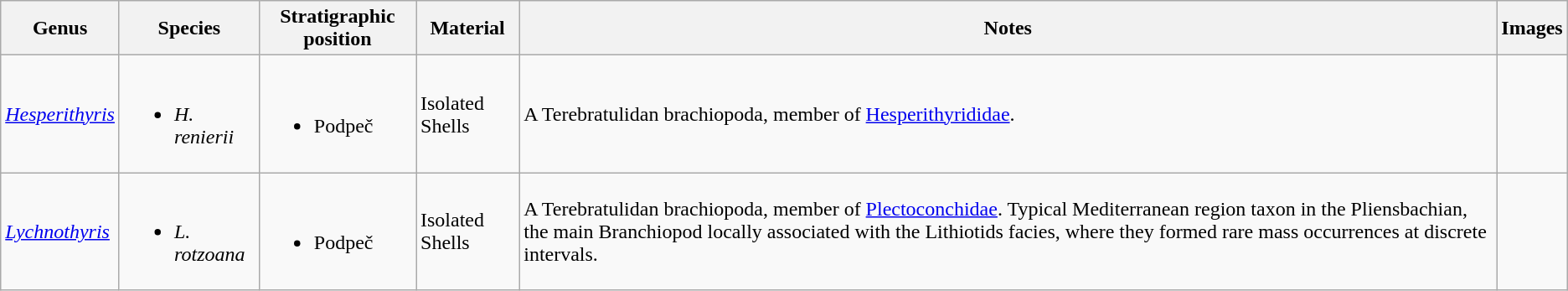<table class="wikitable">
<tr>
<th>Genus</th>
<th>Species</th>
<th>Stratigraphic position</th>
<th>Material</th>
<th>Notes</th>
<th>Images</th>
</tr>
<tr>
<td><em><a href='#'>Hesperithyris</a></em></td>
<td><br><ul><li><em>H. renierii</em></li></ul></td>
<td><br><ul><li>Podpeč</li></ul></td>
<td>Isolated Shells</td>
<td>A Terebratulidan brachiopoda, member of <a href='#'>Hesperithyrididae</a>.</td>
<td></td>
</tr>
<tr>
<td><em><a href='#'>Lychnothyris</a></em></td>
<td><br><ul><li><em>L. rotzoana</em></li></ul></td>
<td><br><ul><li>Podpeč</li></ul></td>
<td>Isolated Shells</td>
<td>A Terebratulidan brachiopoda, member of <a href='#'>Plectoconchidae</a>. Typical Mediterranean region taxon in the Pliensbachian, the main Branchiopod locally associated with the Lithiotids facies, where they formed rare mass occurrences at discrete intervals.</td>
<td></td>
</tr>
</table>
